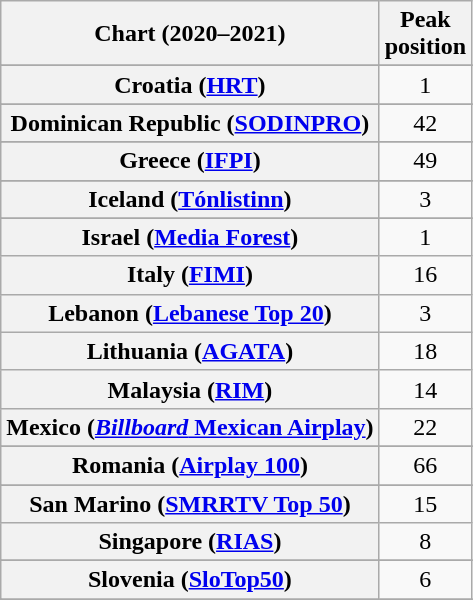<table class="wikitable sortable plainrowheaders" style="text-align:center">
<tr>
<th scope="col">Chart (2020–2021)</th>
<th scope="col">Peak<br>position</th>
</tr>
<tr>
</tr>
<tr>
</tr>
<tr>
</tr>
<tr>
</tr>
<tr>
</tr>
<tr>
</tr>
<tr>
</tr>
<tr>
</tr>
<tr>
</tr>
<tr>
<th scope="row">Croatia (<a href='#'>HRT</a>)</th>
<td>1</td>
</tr>
<tr>
</tr>
<tr>
</tr>
<tr>
</tr>
<tr>
<th scope="row">Dominican Republic (<a href='#'>SODINPRO</a>)</th>
<td>42</td>
</tr>
<tr>
</tr>
<tr>
</tr>
<tr>
</tr>
<tr>
</tr>
<tr>
</tr>
<tr>
<th scope="row">Greece (<a href='#'>IFPI</a>)</th>
<td>49</td>
</tr>
<tr>
</tr>
<tr>
</tr>
<tr>
</tr>
<tr>
<th scope="row">Iceland (<a href='#'>Tónlistinn</a>)</th>
<td>3</td>
</tr>
<tr>
</tr>
<tr>
<th scope="row">Israel (<a href='#'>Media Forest</a>)</th>
<td>1</td>
</tr>
<tr>
<th scope="row">Italy (<a href='#'>FIMI</a>)</th>
<td>16</td>
</tr>
<tr>
<th scope="row">Lebanon (<a href='#'>Lebanese Top 20</a>)</th>
<td>3</td>
</tr>
<tr>
<th scope="row">Lithuania (<a href='#'>AGATA</a>)</th>
<td>18</td>
</tr>
<tr>
<th scope="row">Malaysia (<a href='#'>RIM</a>)</th>
<td>14</td>
</tr>
<tr>
<th scope="row">Mexico (<a href='#'><em>Billboard</em> Mexican Airplay</a>)</th>
<td>22</td>
</tr>
<tr>
</tr>
<tr>
</tr>
<tr>
</tr>
<tr>
</tr>
<tr>
</tr>
<tr>
</tr>
<tr>
<th scope="row">Romania (<a href='#'>Airplay 100</a>)</th>
<td>66</td>
</tr>
<tr>
</tr>
<tr>
<th scope="row">San Marino (<a href='#'>SMRRTV Top 50</a>)</th>
<td>15</td>
</tr>
<tr>
<th scope="row">Singapore (<a href='#'>RIAS</a>)</th>
<td>8</td>
</tr>
<tr>
</tr>
<tr>
</tr>
<tr>
<th scope="row">Slovenia (<a href='#'>SloTop50</a>)</th>
<td>6</td>
</tr>
<tr>
</tr>
<tr>
</tr>
<tr>
</tr>
<tr>
</tr>
<tr>
</tr>
<tr>
</tr>
<tr>
</tr>
<tr>
</tr>
<tr>
</tr>
</table>
